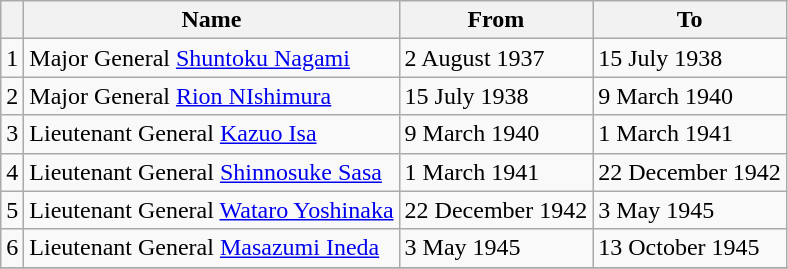<table class=wikitable>
<tr>
<th></th>
<th>Name</th>
<th>From</th>
<th>To</th>
</tr>
<tr>
<td>1</td>
<td>Major General <a href='#'>Shuntoku Nagami</a></td>
<td>2 August 1937</td>
<td>15 July 1938</td>
</tr>
<tr>
<td>2</td>
<td>Major General <a href='#'>Rion NIshimura</a></td>
<td>15 July 1938</td>
<td>9 March 1940</td>
</tr>
<tr>
<td>3</td>
<td>Lieutenant General <a href='#'>Kazuo Isa</a></td>
<td>9 March 1940</td>
<td>1 March 1941</td>
</tr>
<tr>
<td>4</td>
<td>Lieutenant General <a href='#'>Shinnosuke Sasa</a></td>
<td>1 March 1941</td>
<td>22 December 1942</td>
</tr>
<tr>
<td>5</td>
<td>Lieutenant General <a href='#'>Wataro Yoshinaka</a></td>
<td>22 December 1942</td>
<td>3 May 1945</td>
</tr>
<tr>
<td>6</td>
<td>Lieutenant General <a href='#'>Masazumi Ineda</a></td>
<td>3 May 1945</td>
<td>13 October 1945</td>
</tr>
<tr>
</tr>
</table>
